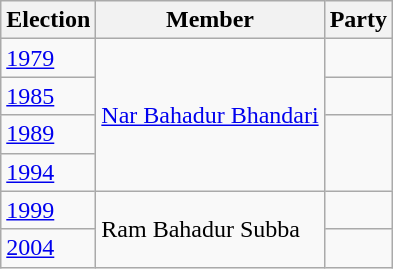<table class="wikitable sortable">
<tr>
<th>Election</th>
<th>Member</th>
<th colspan=2>Party</th>
</tr>
<tr>
<td><a href='#'>1979</a></td>
<td rowspan=4><a href='#'>Nar Bahadur Bhandari</a></td>
<td></td>
</tr>
<tr>
<td><a href='#'>1985</a></td>
<td></td>
</tr>
<tr>
<td><a href='#'>1989</a></td>
</tr>
<tr>
<td><a href='#'>1994</a></td>
</tr>
<tr>
<td><a href='#'>1999</a></td>
<td rowspan=2>Ram Bahadur Subba</td>
<td></td>
</tr>
<tr>
<td><a href='#'>2004</a></td>
</tr>
</table>
